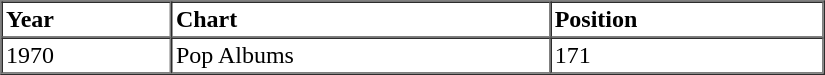<table border=1 cellspacing=0 cellpadding=2 width="550px">
<tr>
<th align="left">Year</th>
<th align="left">Chart</th>
<th align="left">Position</th>
</tr>
<tr>
<td align="left">1970</td>
<td align="left">Pop Albums</td>
<td align="left">171</td>
</tr>
</table>
